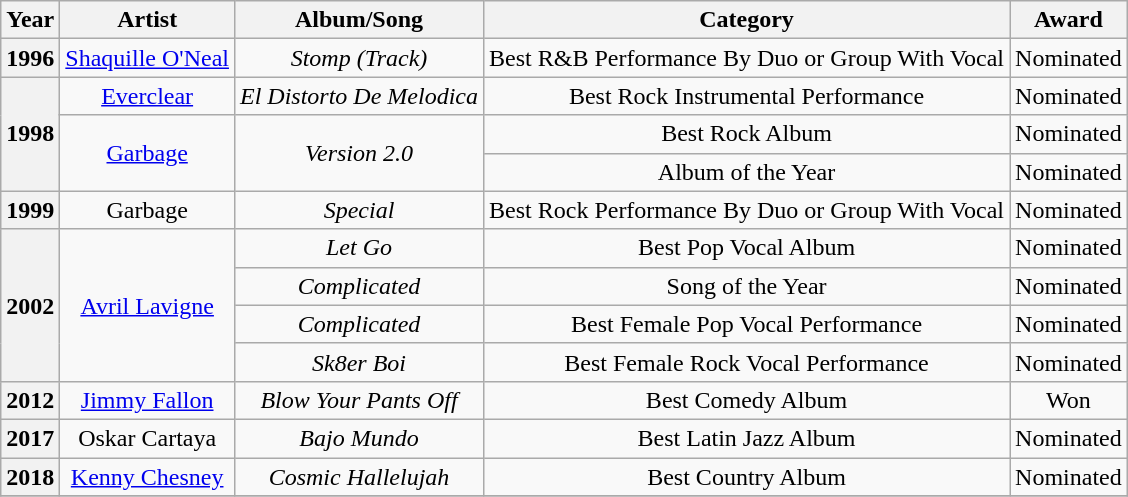<table class="wikitable" style="text-align:center;">
<tr>
<th>Year</th>
<th>Artist</th>
<th>Album/Song</th>
<th>Category</th>
<th>Award</th>
</tr>
<tr>
<th rowspan="1">1996</th>
<td><a href='#'>Shaquille O'Neal</a></td>
<td><em>Stomp (Track)</em></td>
<td>Best R&B Performance By Duo or Group With Vocal</td>
<td>Nominated</td>
</tr>
<tr>
<th rowspan="3">1998</th>
<td><a href='#'>Everclear</a></td>
<td><em>El Distorto De Melodica</em></td>
<td>Best Rock Instrumental Performance</td>
<td>Nominated</td>
</tr>
<tr>
<td rowspan="2"><a href='#'>Garbage</a></td>
<td rowspan="2"><em>Version 2.0</em></td>
<td>Best Rock Album</td>
<td>Nominated</td>
</tr>
<tr>
<td>Album of the Year</td>
<td>Nominated</td>
</tr>
<tr>
<th rowspan="1">1999</th>
<td>Garbage</td>
<td><em>Special</em></td>
<td>Best Rock Performance By Duo or Group With Vocal</td>
<td>Nominated</td>
</tr>
<tr>
<th rowspan="4">2002</th>
<td rowspan="4"><a href='#'>Avril Lavigne</a></td>
<td><em>Let Go</em></td>
<td>Best Pop Vocal Album</td>
<td>Nominated</td>
</tr>
<tr>
<td><em>Complicated</em></td>
<td>Song of the Year</td>
<td>Nominated</td>
</tr>
<tr>
<td><em>Complicated</em></td>
<td>Best Female Pop Vocal Performance</td>
<td>Nominated</td>
</tr>
<tr>
<td><em>Sk8er Boi</em></td>
<td>Best Female Rock Vocal Performance</td>
<td>Nominated</td>
</tr>
<tr>
<th rowspan="1">2012</th>
<td><a href='#'>Jimmy Fallon</a></td>
<td><em>Blow Your Pants Off</em></td>
<td>Best Comedy Album</td>
<td>Won</td>
</tr>
<tr>
<th rowspan="1">2017</th>
<td>Oskar Cartaya</td>
<td><em>Bajo Mundo</em></td>
<td>Best Latin Jazz Album</td>
<td>Nominated</td>
</tr>
<tr>
<th rowspan="1">2018</th>
<td><a href='#'>Kenny Chesney</a></td>
<td><em>Cosmic Hallelujah</em></td>
<td>Best Country Album</td>
<td>Nominated</td>
</tr>
<tr>
</tr>
</table>
